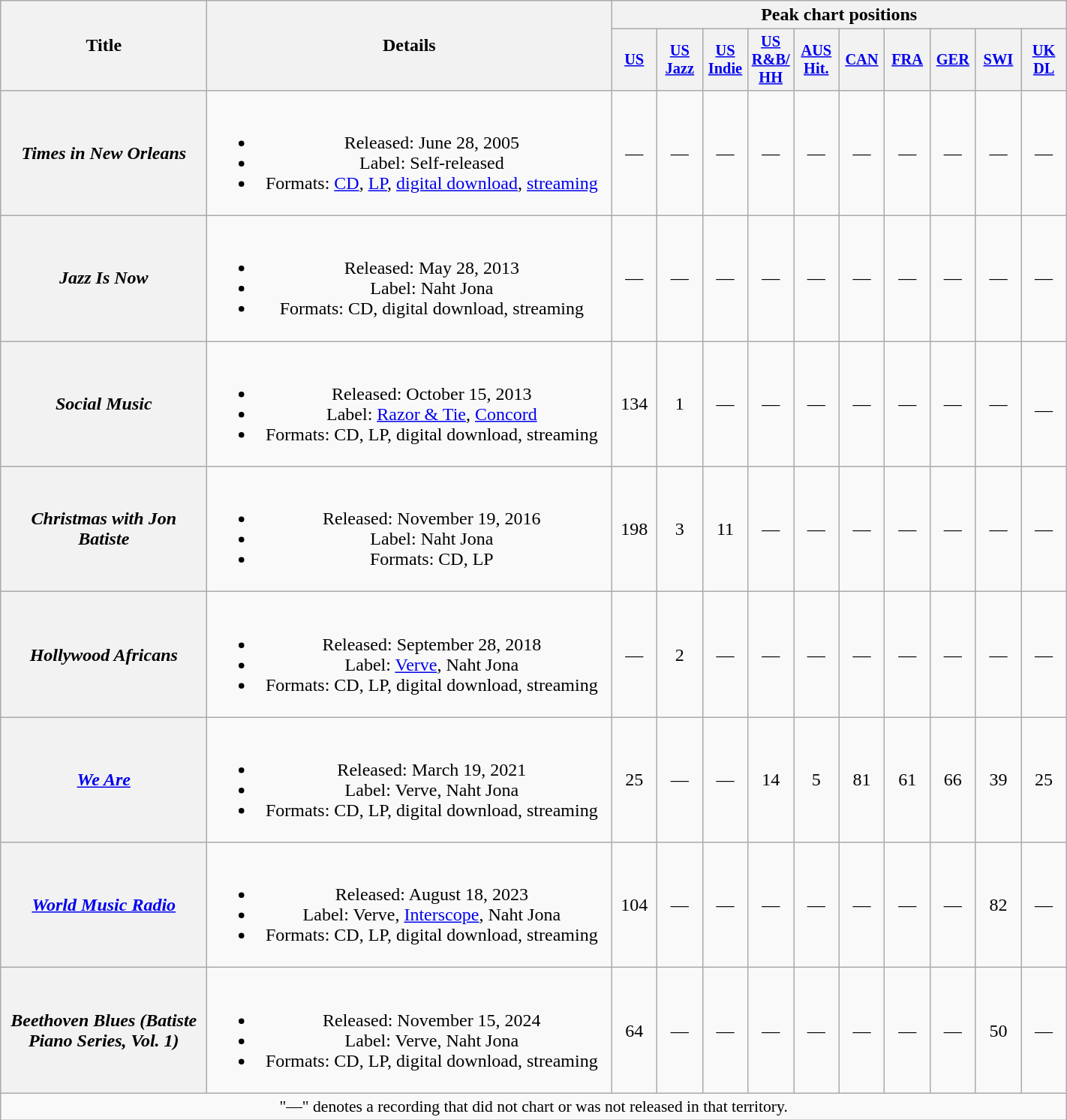<table class="wikitable plainrowheaders" style="text-align:center;">
<tr>
<th scope="col" rowspan="2" style="width:11em;">Title</th>
<th scope="col" rowspan="2" style="width:22em;">Details</th>
<th scope="col" colspan="10">Peak chart positions</th>
</tr>
<tr>
<th scope="col" style="width:2.5em;font-size:85%;"><a href='#'>US</a><br></th>
<th scope="col" style="width:2.5em;font-size:85%;"><a href='#'>US<br>Jazz</a><br></th>
<th scope="col" style="width:2.5em;font-size:85%;"><a href='#'>US<br>Indie</a><br></th>
<th scope="col" style="width:2.5em;font-size:85%;"><a href='#'>US<br>R&B/<br>HH</a><br></th>
<th scope="col" style="width:2.5em;font-size:85%;"><a href='#'>AUS<br>Hit.</a><br></th>
<th scope="col" style="width:2.5em;font-size:85%;"><a href='#'>CAN</a><br></th>
<th scope="col" style="width:2.5em;font-size:85%;"><a href='#'>FRA</a><br></th>
<th scope="col" style="width:2.5em;font-size:85%;"><a href='#'>GER</a><br></th>
<th scope="col" style="width:2.5em;font-size:85%;"><a href='#'>SWI</a><br></th>
<th scope="col" style="width:2.5em;font-size:85%;"><a href='#'>UK<br>DL</a><br></th>
</tr>
<tr>
<th scope="row"><em>Times in New Orleans</em></th>
<td><br><ul><li>Released: June 28, 2005</li><li>Label: Self-released</li><li>Formats: <a href='#'>CD</a>, <a href='#'>LP</a>, <a href='#'>digital download</a>, <a href='#'>streaming</a></li></ul></td>
<td>—</td>
<td>—</td>
<td>—</td>
<td>—</td>
<td>—</td>
<td>—</td>
<td>—</td>
<td>—</td>
<td>—</td>
<td>—</td>
</tr>
<tr>
<th scope="row"><em>Jazz Is Now</em></th>
<td><br><ul><li>Released: May 28, 2013</li><li>Label: Naht Jona</li><li>Formats: CD, digital download, streaming</li></ul></td>
<td>—</td>
<td>—</td>
<td>—</td>
<td>—</td>
<td>—</td>
<td>—</td>
<td>—</td>
<td>—</td>
<td>—</td>
<td>—</td>
</tr>
<tr>
<th scope="row"><em>Social Music</em><br></th>
<td><br><ul><li>Released: October 15, 2013</li><li>Label: <a href='#'>Razor & Tie</a>, <a href='#'>Concord</a></li><li>Formats: CD, LP, digital download, streaming</li></ul></td>
<td>134</td>
<td>1</td>
<td>—</td>
<td>—</td>
<td>—</td>
<td>—</td>
<td>—</td>
<td>—</td>
<td>—</td>
<td>__</td>
</tr>
<tr>
<th scope="row"><em>Christmas with Jon Batiste</em></th>
<td><br><ul><li>Released: November 19, 2016</li><li>Label: Naht Jona</li><li>Formats: CD, LP</li></ul></td>
<td>198<br></td>
<td>3<br></td>
<td>11</td>
<td>—</td>
<td>—</td>
<td>—</td>
<td>—</td>
<td>—</td>
<td>—</td>
<td>—</td>
</tr>
<tr>
<th scope="row"><em>Hollywood Africans</em></th>
<td><br><ul><li>Released: September 28, 2018</li><li>Label: <a href='#'>Verve</a>, Naht Jona</li><li>Formats: CD, LP, digital download, streaming</li></ul></td>
<td>—</td>
<td>2</td>
<td>—</td>
<td>—</td>
<td>—</td>
<td>—</td>
<td>—</td>
<td>—</td>
<td>—</td>
<td>—</td>
</tr>
<tr>
<th scope="row"><em><a href='#'>We Are</a></em></th>
<td><br><ul><li>Released: March 19, 2021</li><li>Label: Verve, Naht Jona</li><li>Formats: CD, LP, digital download, streaming</li></ul></td>
<td>25</td>
<td>—</td>
<td>—</td>
<td>14</td>
<td>5</td>
<td>81</td>
<td>61</td>
<td>66</td>
<td>39</td>
<td>25</td>
</tr>
<tr>
<th scope="row"><em><a href='#'>World Music Radio</a></em></th>
<td><br><ul><li>Released: August 18, 2023</li><li>Label: Verve, <a href='#'>Interscope</a>, Naht Jona</li><li>Formats: CD, LP, digital download, streaming</li></ul></td>
<td>104</td>
<td>—</td>
<td>—</td>
<td>—</td>
<td>—</td>
<td>—</td>
<td>—</td>
<td>—</td>
<td>82</td>
<td>—</td>
</tr>
<tr>
<th scope="row"><em>Beethoven Blues (Batiste Piano Series, Vol. 1)</em></th>
<td><br><ul><li>Released: November 15, 2024</li><li>Label: Verve, Naht Jona</li><li>Formats: CD, LP, digital download, streaming</li></ul></td>
<td>64</td>
<td>—</td>
<td>—</td>
<td>—</td>
<td>—</td>
<td>—</td>
<td>—</td>
<td>—</td>
<td>50</td>
<td>—</td>
</tr>
<tr>
<td colspan="20" style="font-size:90%">"—" denotes a recording that did not chart or was not released in that territory.</td>
</tr>
</table>
